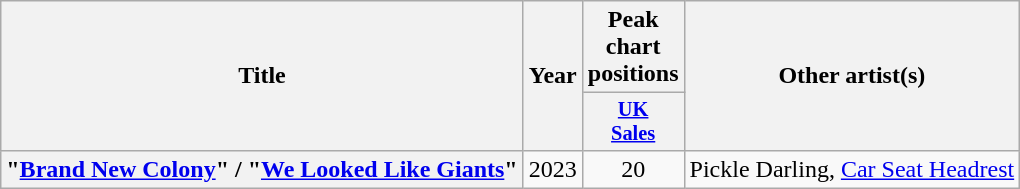<table class="wikitable plainrowheaders" style="text-align:center;">
<tr>
<th scope="col" rowspan="2">Title</th>
<th scope="col" rowspan="2">Year</th>
<th scope="col" colspan="1">Peak chart positions</th>
<th scope="col" rowspan="2">Other artist(s)</th>
</tr>
<tr>
<th scope="col" style="width:3em; font-size:85%"><a href='#'>UK<br>Sales</a><br></th>
</tr>
<tr>
<th scope="row">"<a href='#'>Brand New Colony</a>" / "<a href='#'>We Looked Like Giants</a>"</th>
<td>2023</td>
<td>20</td>
<td>Pickle Darling, <a href='#'>Car Seat Headrest</a></td>
</tr>
</table>
